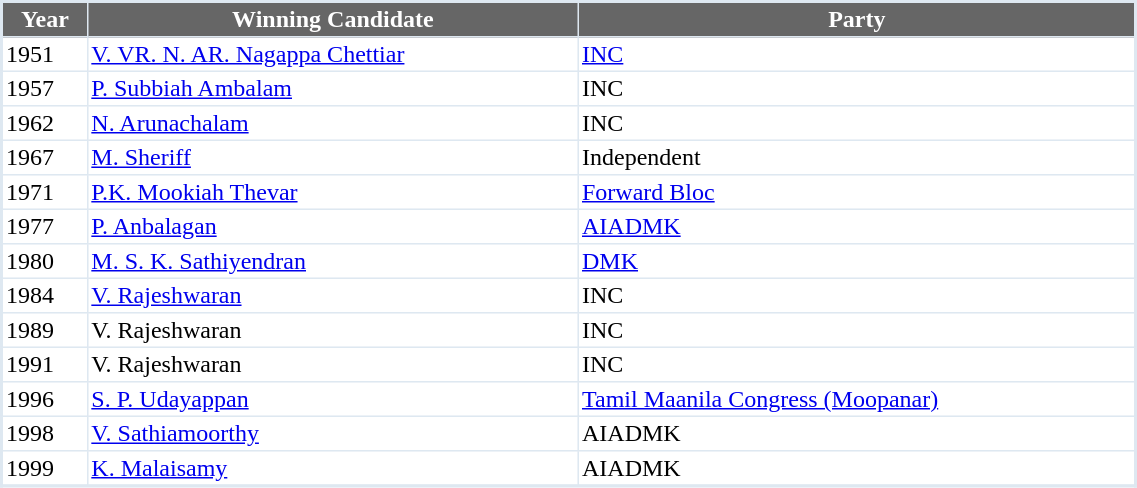<table width="60%" cellpadding="2" cellspacing="0" border="1" style="border-collapse: collapse; border: 2px #DEE8F1 solid; font-size: x-big">
<tr>
<th style="background-color:#666666; color:white">Year</th>
<th style="background-color:#666666; color:white">Winning Candidate</th>
<th style="background-color:#666666; color:white">Party</th>
</tr>
<tr --->
<td>1951</td>
<td><a href='#'>V. VR. N. AR. Nagappa Chettiar</a></td>
<td><a href='#'>INC</a></td>
</tr>
<tr --->
<td>1957</td>
<td><a href='#'>P. Subbiah Ambalam</a></td>
<td>INC</td>
</tr>
<tr --->
<td>1962</td>
<td><a href='#'>N. Arunachalam</a></td>
<td>INC</td>
</tr>
<tr --->
<td>1967</td>
<td><a href='#'>M. Sheriff</a></td>
<td>Independent</td>
</tr>
<tr --->
<td>1971</td>
<td><a href='#'>P.K. Mookiah Thevar</a></td>
<td><a href='#'>Forward Bloc</a></td>
</tr>
<tr --->
<td>1977</td>
<td><a href='#'>P. Anbalagan</a></td>
<td><a href='#'>AIADMK</a></td>
</tr>
<tr --->
<td>1980</td>
<td><a href='#'>M. S. K. Sathiyendran</a></td>
<td><a href='#'>DMK</a></td>
</tr>
<tr --->
<td>1984</td>
<td><a href='#'>V. Rajeshwaran</a></td>
<td>INC</td>
</tr>
<tr --->
<td>1989</td>
<td>V. Rajeshwaran</td>
<td>INC</td>
</tr>
<tr --->
<td>1991</td>
<td>V. Rajeshwaran</td>
<td>INC</td>
</tr>
<tr --->
<td>1996</td>
<td><a href='#'>S. P. Udayappan</a></td>
<td><a href='#'>Tamil Maanila Congress (Moopanar)</a></td>
</tr>
<tr --->
<td>1998</td>
<td><a href='#'>V. Sathiamoorthy</a></td>
<td>AIADMK</td>
</tr>
<tr --->
<td>1999</td>
<td><a href='#'>K. Malaisamy</a></td>
<td>AIADMK</td>
</tr>
<tr --->
</tr>
</table>
